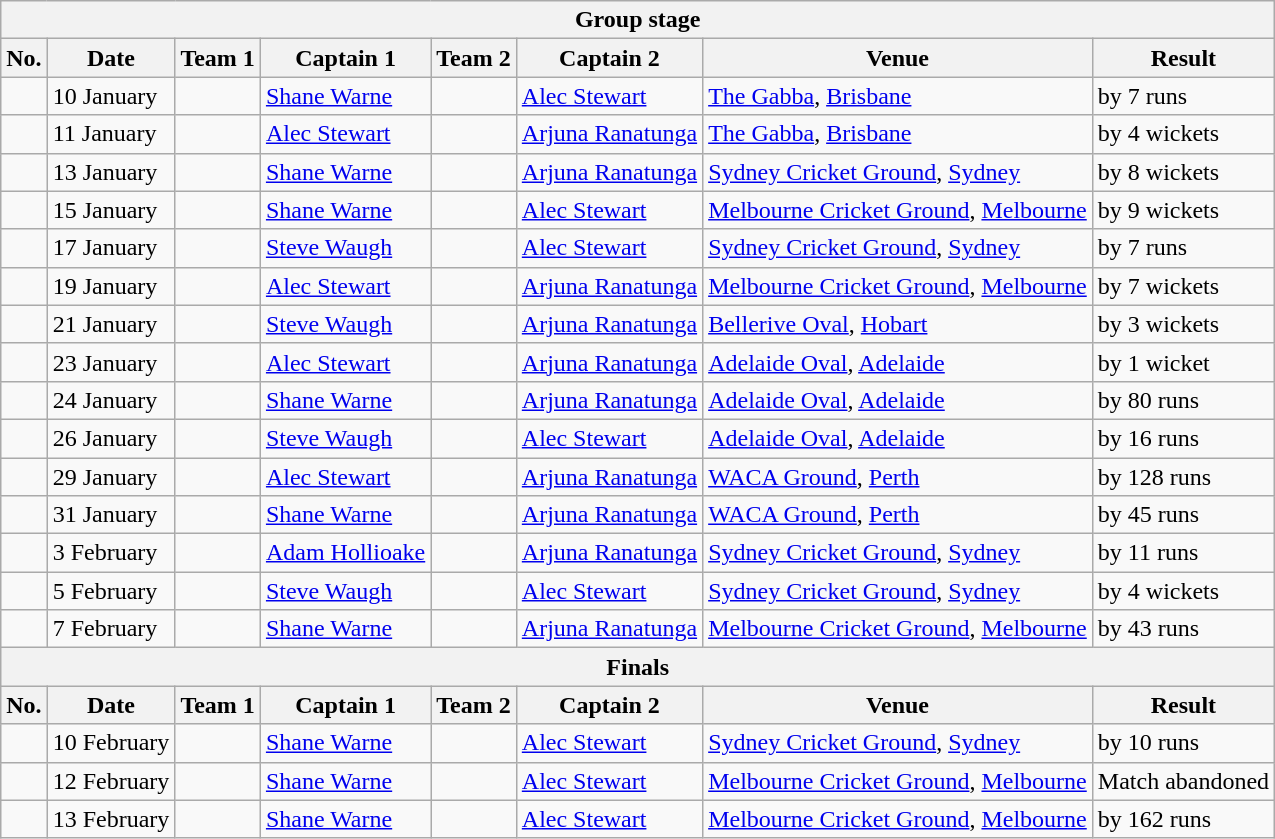<table class="wikitable">
<tr>
<th colspan="9">Group stage</th>
</tr>
<tr>
<th>No.</th>
<th>Date</th>
<th>Team 1</th>
<th>Captain 1</th>
<th>Team 2</th>
<th>Captain 2</th>
<th>Venue</th>
<th>Result</th>
</tr>
<tr>
<td></td>
<td>10 January</td>
<td></td>
<td><a href='#'>Shane Warne</a></td>
<td></td>
<td><a href='#'>Alec Stewart</a></td>
<td><a href='#'>The Gabba</a>, <a href='#'>Brisbane</a></td>
<td> by 7 runs</td>
</tr>
<tr>
<td></td>
<td>11 January</td>
<td></td>
<td><a href='#'>Alec Stewart</a></td>
<td></td>
<td><a href='#'>Arjuna Ranatunga</a></td>
<td><a href='#'>The Gabba</a>, <a href='#'>Brisbane</a></td>
<td> by 4 wickets</td>
</tr>
<tr>
<td></td>
<td>13 January</td>
<td></td>
<td><a href='#'>Shane Warne</a></td>
<td></td>
<td><a href='#'>Arjuna Ranatunga</a></td>
<td><a href='#'>Sydney Cricket Ground</a>, <a href='#'>Sydney</a></td>
<td> by 8 wickets</td>
</tr>
<tr>
<td></td>
<td>15 January</td>
<td></td>
<td><a href='#'>Shane Warne</a></td>
<td></td>
<td><a href='#'>Alec Stewart</a></td>
<td><a href='#'>Melbourne Cricket Ground</a>, <a href='#'>Melbourne</a></td>
<td> by 9 wickets</td>
</tr>
<tr>
<td></td>
<td>17 January</td>
<td></td>
<td><a href='#'>Steve Waugh</a></td>
<td></td>
<td><a href='#'>Alec Stewart</a></td>
<td><a href='#'>Sydney Cricket Ground</a>, <a href='#'>Sydney</a></td>
<td> by 7 runs</td>
</tr>
<tr>
<td></td>
<td>19 January</td>
<td></td>
<td><a href='#'>Alec Stewart</a></td>
<td></td>
<td><a href='#'>Arjuna Ranatunga</a></td>
<td><a href='#'>Melbourne Cricket Ground</a>, <a href='#'>Melbourne</a></td>
<td> by 7 wickets</td>
</tr>
<tr>
<td></td>
<td>21 January</td>
<td></td>
<td><a href='#'>Steve Waugh</a></td>
<td></td>
<td><a href='#'>Arjuna Ranatunga</a></td>
<td><a href='#'>Bellerive Oval</a>, <a href='#'>Hobart</a></td>
<td> by 3 wickets</td>
</tr>
<tr>
<td></td>
<td>23 January</td>
<td></td>
<td><a href='#'>Alec Stewart</a></td>
<td></td>
<td><a href='#'>Arjuna Ranatunga</a></td>
<td><a href='#'>Adelaide Oval</a>, <a href='#'>Adelaide</a></td>
<td> by 1 wicket</td>
</tr>
<tr>
<td></td>
<td>24 January</td>
<td></td>
<td><a href='#'>Shane Warne</a></td>
<td></td>
<td><a href='#'>Arjuna Ranatunga</a></td>
<td><a href='#'>Adelaide Oval</a>, <a href='#'>Adelaide</a></td>
<td> by 80 runs</td>
</tr>
<tr>
<td></td>
<td>26 January</td>
<td></td>
<td><a href='#'>Steve Waugh</a></td>
<td></td>
<td><a href='#'>Alec Stewart</a></td>
<td><a href='#'>Adelaide Oval</a>, <a href='#'>Adelaide</a></td>
<td> by 16 runs</td>
</tr>
<tr>
<td></td>
<td>29 January</td>
<td></td>
<td><a href='#'>Alec Stewart</a></td>
<td></td>
<td><a href='#'>Arjuna Ranatunga</a></td>
<td><a href='#'>WACA Ground</a>, <a href='#'>Perth</a></td>
<td> by 128 runs</td>
</tr>
<tr>
<td></td>
<td>31 January</td>
<td></td>
<td><a href='#'>Shane Warne</a></td>
<td></td>
<td><a href='#'>Arjuna Ranatunga</a></td>
<td><a href='#'>WACA Ground</a>, <a href='#'>Perth</a></td>
<td> by 45 runs</td>
</tr>
<tr>
<td></td>
<td>3 February</td>
<td></td>
<td><a href='#'>Adam Hollioake</a></td>
<td></td>
<td><a href='#'>Arjuna Ranatunga</a></td>
<td><a href='#'>Sydney Cricket Ground</a>, <a href='#'>Sydney</a></td>
<td> by 11 runs</td>
</tr>
<tr>
<td></td>
<td>5 February</td>
<td></td>
<td><a href='#'>Steve Waugh</a></td>
<td></td>
<td><a href='#'>Alec Stewart</a></td>
<td><a href='#'>Sydney Cricket Ground</a>, <a href='#'>Sydney</a></td>
<td> by 4 wickets</td>
</tr>
<tr>
<td></td>
<td>7 February</td>
<td></td>
<td><a href='#'>Shane Warne</a></td>
<td></td>
<td><a href='#'>Arjuna Ranatunga</a></td>
<td><a href='#'>Melbourne Cricket Ground</a>, <a href='#'>Melbourne</a></td>
<td> by 43 runs</td>
</tr>
<tr>
<th colspan="9">Finals</th>
</tr>
<tr>
<th>No.</th>
<th>Date</th>
<th>Team 1</th>
<th>Captain 1</th>
<th>Team 2</th>
<th>Captain 2</th>
<th>Venue</th>
<th>Result</th>
</tr>
<tr>
<td></td>
<td>10 February</td>
<td></td>
<td><a href='#'>Shane Warne</a></td>
<td></td>
<td><a href='#'>Alec Stewart</a></td>
<td><a href='#'>Sydney Cricket Ground</a>, <a href='#'>Sydney</a></td>
<td> by 10 runs</td>
</tr>
<tr>
<td></td>
<td>12 February</td>
<td></td>
<td><a href='#'>Shane Warne</a></td>
<td></td>
<td><a href='#'>Alec Stewart</a></td>
<td><a href='#'>Melbourne Cricket Ground</a>, <a href='#'>Melbourne</a></td>
<td>Match abandoned</td>
</tr>
<tr>
<td></td>
<td>13 February</td>
<td></td>
<td><a href='#'>Shane Warne</a></td>
<td></td>
<td><a href='#'>Alec Stewart</a></td>
<td><a href='#'>Melbourne Cricket Ground</a>, <a href='#'>Melbourne</a></td>
<td> by 162 runs</td>
</tr>
</table>
